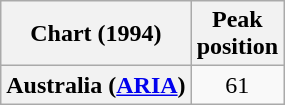<table class="wikitable plainrowheaders">
<tr>
<th scope="col">Chart (1994)</th>
<th scope="col">Peak<br>position</th>
</tr>
<tr>
<th scope="row">Australia (<a href='#'>ARIA</a>)</th>
<td align="center">61</td>
</tr>
</table>
